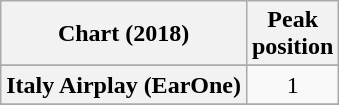<table class="wikitable sortable plainrowheaders" style="text-align:center;">
<tr>
<th scope="col">Chart (2018)</th>
<th scope="col">Peak<br>position</th>
</tr>
<tr>
</tr>
<tr>
<th scope="row">Italy Airplay (EarOne)</th>
<td>1</td>
</tr>
<tr>
</tr>
</table>
